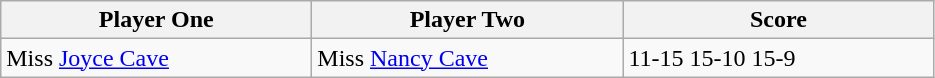<table class="wikitable">
<tr>
<th width=200>Player One</th>
<th width=200>Player Two</th>
<th width=200>Score</th>
</tr>
<tr>
<td> Miss <a href='#'>Joyce Cave</a></td>
<td> Miss <a href='#'>Nancy Cave</a></td>
<td>11-15 15-10 15-9</td>
</tr>
</table>
